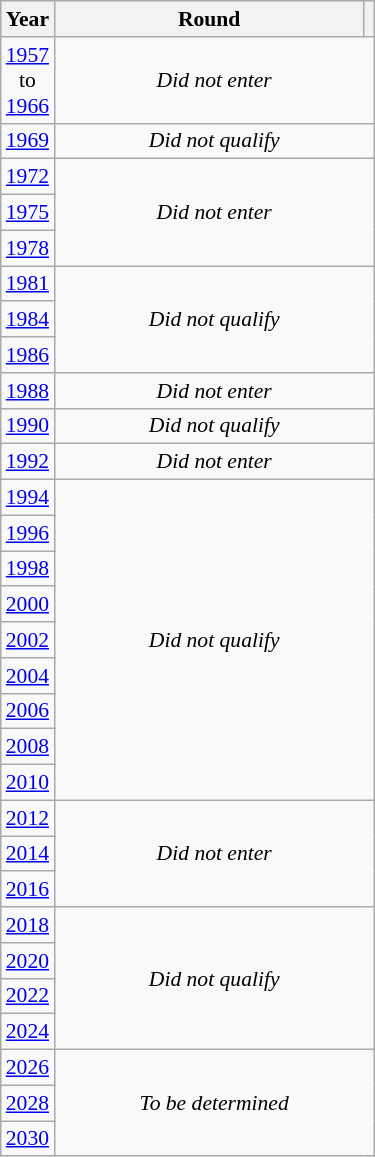<table class="wikitable" style="text-align: center; font-size:90%">
<tr>
<th>Year</th>
<th style="width:200px">Round</th>
<th></th>
</tr>
<tr>
<td><a href='#'>1957</a><br>to<br><a href='#'>1966</a></td>
<td colspan="2"><em>Did not enter</em></td>
</tr>
<tr>
<td><a href='#'>1969</a></td>
<td colspan="2"><em>Did not qualify</em></td>
</tr>
<tr>
<td><a href='#'>1972</a></td>
<td colspan="2" rowspan="3"><em>Did not enter</em></td>
</tr>
<tr>
<td><a href='#'>1975</a></td>
</tr>
<tr>
<td><a href='#'>1978</a></td>
</tr>
<tr>
<td><a href='#'>1981</a></td>
<td colspan="2" rowspan="3"><em>Did not qualify</em></td>
</tr>
<tr>
<td><a href='#'>1984</a></td>
</tr>
<tr>
<td><a href='#'>1986</a></td>
</tr>
<tr>
<td><a href='#'>1988</a></td>
<td colspan="2"><em>Did not enter</em></td>
</tr>
<tr>
<td><a href='#'>1990</a></td>
<td colspan="2"><em>Did not qualify</em></td>
</tr>
<tr>
<td><a href='#'>1992</a></td>
<td colspan="2"><em>Did not enter</em></td>
</tr>
<tr>
<td><a href='#'>1994</a></td>
<td colspan="2" rowspan="9"><em>Did not qualify</em></td>
</tr>
<tr>
<td><a href='#'>1996</a></td>
</tr>
<tr>
<td><a href='#'>1998</a></td>
</tr>
<tr>
<td><a href='#'>2000</a></td>
</tr>
<tr>
<td><a href='#'>2002</a></td>
</tr>
<tr>
<td><a href='#'>2004</a></td>
</tr>
<tr>
<td><a href='#'>2006</a></td>
</tr>
<tr>
<td><a href='#'>2008</a></td>
</tr>
<tr>
<td><a href='#'>2010</a></td>
</tr>
<tr>
<td><a href='#'>2012</a></td>
<td colspan="2" rowspan="3"><em>Did not enter</em></td>
</tr>
<tr>
<td><a href='#'>2014</a></td>
</tr>
<tr>
<td><a href='#'>2016</a></td>
</tr>
<tr>
<td><a href='#'>2018</a></td>
<td colspan="2" rowspan="4"><em>Did not qualify</em></td>
</tr>
<tr>
<td><a href='#'>2020</a></td>
</tr>
<tr>
<td><a href='#'>2022</a></td>
</tr>
<tr>
<td><a href='#'>2024</a></td>
</tr>
<tr>
<td><a href='#'>2026</a></td>
<td colspan="2" rowspan="3"><em>To be determined</em></td>
</tr>
<tr>
<td><a href='#'>2028</a></td>
</tr>
<tr>
<td><a href='#'>2030</a></td>
</tr>
</table>
